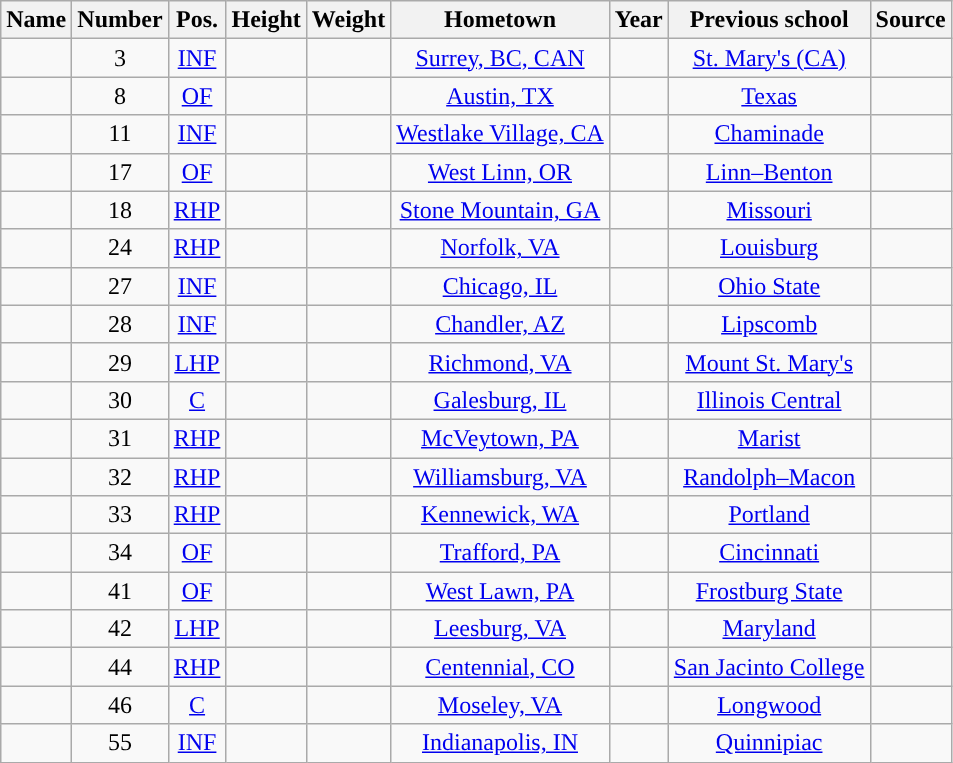<table class="wikitable sortable sortable" style="text-align: center">
<tr align=center>
<th>Name</th>
<th>Number</th>
<th>Pos.</th>
<th>Height</th>
<th>Weight</th>
<th>Hometown</th>
<th>Year</th>
<th>Previous school</th>
<th>Source</th>
</tr>
<tr>
<td></td>
<td>3</td>
<td><a href='#'>INF</a></td>
<td></td>
<td></td>
<td><a href='#'>Surrey, BC, CAN</a></td>
<td></td>
<td><a href='#'>St. Mary's (CA)</a></td>
<td></td>
</tr>
<tr>
<td></td>
<td>8</td>
<td><a href='#'>OF</a></td>
<td></td>
<td></td>
<td><a href='#'>Austin, TX</a></td>
<td></td>
<td><a href='#'>Texas</a></td>
<td></td>
</tr>
<tr>
<td></td>
<td>11</td>
<td><a href='#'>INF</a></td>
<td></td>
<td></td>
<td><a href='#'>Westlake Village, CA</a></td>
<td></td>
<td><a href='#'>Chaminade</a></td>
<td></td>
</tr>
<tr>
<td></td>
<td>17</td>
<td><a href='#'>OF</a></td>
<td></td>
<td></td>
<td><a href='#'>West Linn, OR</a></td>
<td></td>
<td><a href='#'>Linn–Benton</a></td>
<td></td>
</tr>
<tr>
<td></td>
<td>18</td>
<td><a href='#'>RHP</a></td>
<td></td>
<td></td>
<td><a href='#'>Stone Mountain, GA</a></td>
<td></td>
<td><a href='#'>Missouri</a></td>
<td></td>
</tr>
<tr>
<td></td>
<td>24</td>
<td><a href='#'>RHP</a></td>
<td></td>
<td></td>
<td><a href='#'>Norfolk, VA</a></td>
<td></td>
<td><a href='#'>Louisburg</a></td>
<td></td>
</tr>
<tr>
<td></td>
<td>27</td>
<td><a href='#'>INF</a></td>
<td></td>
<td></td>
<td><a href='#'>Chicago, IL</a></td>
<td></td>
<td><a href='#'>Ohio State</a></td>
<td></td>
</tr>
<tr>
<td></td>
<td>28</td>
<td><a href='#'>INF</a></td>
<td></td>
<td></td>
<td><a href='#'>Chandler, AZ</a></td>
<td></td>
<td><a href='#'>Lipscomb</a></td>
<td></td>
</tr>
<tr>
<td></td>
<td>29</td>
<td><a href='#'>LHP</a></td>
<td></td>
<td></td>
<td><a href='#'>Richmond, VA</a></td>
<td></td>
<td><a href='#'>Mount St. Mary's</a></td>
<td></td>
</tr>
<tr>
<td></td>
<td>30</td>
<td><a href='#'>C</a></td>
<td></td>
<td></td>
<td><a href='#'>Galesburg, IL</a></td>
<td></td>
<td><a href='#'>Illinois Central</a></td>
<td></td>
</tr>
<tr>
<td></td>
<td>31</td>
<td><a href='#'>RHP</a></td>
<td></td>
<td></td>
<td><a href='#'>McVeytown, PA</a></td>
<td></td>
<td><a href='#'>Marist</a></td>
<td></td>
</tr>
<tr>
<td></td>
<td>32</td>
<td><a href='#'>RHP</a></td>
<td></td>
<td></td>
<td><a href='#'>Williamsburg, VA</a></td>
<td></td>
<td><a href='#'>Randolph–Macon</a></td>
<td></td>
</tr>
<tr>
<td></td>
<td>33</td>
<td><a href='#'>RHP</a></td>
<td></td>
<td></td>
<td><a href='#'>Kennewick, WA</a></td>
<td></td>
<td><a href='#'>Portland</a></td>
<td></td>
</tr>
<tr>
<td></td>
<td>34</td>
<td><a href='#'>OF</a></td>
<td></td>
<td></td>
<td><a href='#'>Trafford, PA</a></td>
<td></td>
<td><a href='#'>Cincinnati</a></td>
<td></td>
</tr>
<tr>
<td></td>
<td>41</td>
<td><a href='#'>OF</a></td>
<td></td>
<td></td>
<td><a href='#'>West Lawn, PA</a></td>
<td></td>
<td><a href='#'>Frostburg State</a></td>
<td></td>
</tr>
<tr>
<td></td>
<td>42</td>
<td><a href='#'>LHP</a></td>
<td></td>
<td></td>
<td><a href='#'>Leesburg, VA</a></td>
<td></td>
<td><a href='#'>Maryland</a></td>
<td></td>
</tr>
<tr>
<td></td>
<td>44</td>
<td><a href='#'>RHP</a></td>
<td></td>
<td></td>
<td><a href='#'>Centennial, CO</a></td>
<td></td>
<td><a href='#'>San Jacinto College</a></td>
<td></td>
</tr>
<tr>
<td></td>
<td>46</td>
<td><a href='#'>C</a></td>
<td></td>
<td></td>
<td><a href='#'>Moseley, VA</a></td>
<td></td>
<td><a href='#'>Longwood</a></td>
<td></td>
</tr>
<tr>
<td></td>
<td>55</td>
<td><a href='#'>INF</a></td>
<td></td>
<td></td>
<td><a href='#'>Indianapolis, IN</a></td>
<td></td>
<td><a href='#'>Quinnipiac</a></td>
<td></td>
</tr>
</table>
